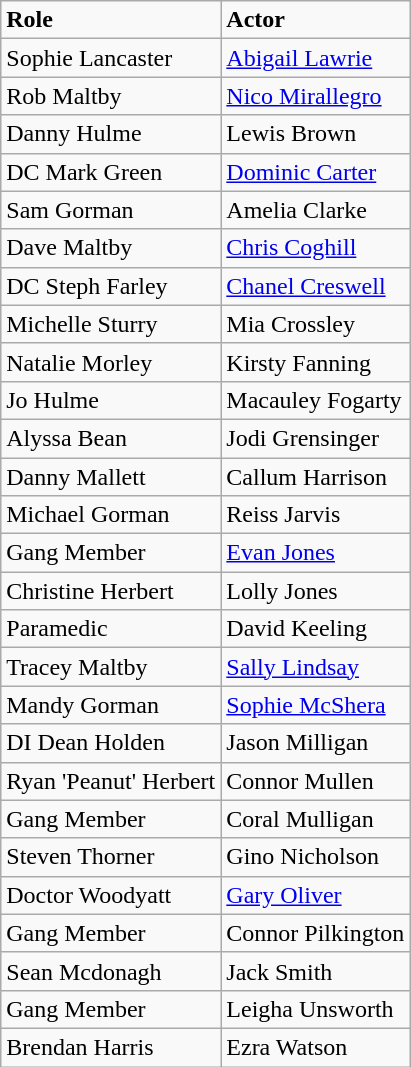<table class="wikitable sortable">
<tr>
<td><strong>Role</strong></td>
<td><strong>Actor</strong></td>
</tr>
<tr>
<td>Sophie Lancaster</td>
<td><a href='#'>Abigail Lawrie</a></td>
</tr>
<tr>
<td>Rob Maltby</td>
<td><a href='#'>Nico Mirallegro</a></td>
</tr>
<tr>
<td>Danny Hulme</td>
<td>Lewis Brown</td>
</tr>
<tr>
<td>DC Mark Green</td>
<td><a href='#'>Dominic Carter</a></td>
</tr>
<tr>
<td>Sam Gorman</td>
<td>Amelia Clarke</td>
</tr>
<tr>
<td>Dave Maltby</td>
<td><a href='#'>Chris Coghill</a></td>
</tr>
<tr>
<td>DC Steph Farley</td>
<td><a href='#'>Chanel Creswell</a></td>
</tr>
<tr>
<td>Michelle Sturry</td>
<td>Mia Crossley</td>
</tr>
<tr>
<td>Natalie Morley</td>
<td>Kirsty Fanning</td>
</tr>
<tr>
<td>Jo Hulme</td>
<td>Macauley Fogarty</td>
</tr>
<tr>
<td>Alyssa Bean</td>
<td>Jodi Grensinger</td>
</tr>
<tr>
<td>Danny Mallett</td>
<td>Callum Harrison</td>
</tr>
<tr>
<td>Michael Gorman</td>
<td>Reiss Jarvis</td>
</tr>
<tr>
<td>Gang Member</td>
<td><a href='#'>Evan Jones</a></td>
</tr>
<tr>
<td>Christine Herbert</td>
<td>Lolly Jones</td>
</tr>
<tr>
<td>Paramedic</td>
<td>David Keeling</td>
</tr>
<tr>
<td>Tracey Maltby</td>
<td><a href='#'>Sally Lindsay</a></td>
</tr>
<tr>
<td>Mandy Gorman</td>
<td><a href='#'>Sophie McShera</a></td>
</tr>
<tr>
<td>DI Dean Holden</td>
<td>Jason Milligan</td>
</tr>
<tr>
<td>Ryan 'Peanut' Herbert</td>
<td>Connor Mullen</td>
</tr>
<tr>
<td>Gang Member</td>
<td>Coral Mulligan</td>
</tr>
<tr>
<td>Steven Thorner</td>
<td>Gino Nicholson</td>
</tr>
<tr>
<td>Doctor Woodyatt</td>
<td><a href='#'>Gary Oliver</a></td>
</tr>
<tr>
<td>Gang Member</td>
<td>Connor Pilkington</td>
</tr>
<tr>
<td>Sean Mcdonagh</td>
<td>Jack Smith</td>
</tr>
<tr>
<td>Gang Member</td>
<td>Leigha Unsworth</td>
</tr>
<tr>
<td>Brendan Harris</td>
<td>Ezra Watson</td>
</tr>
</table>
